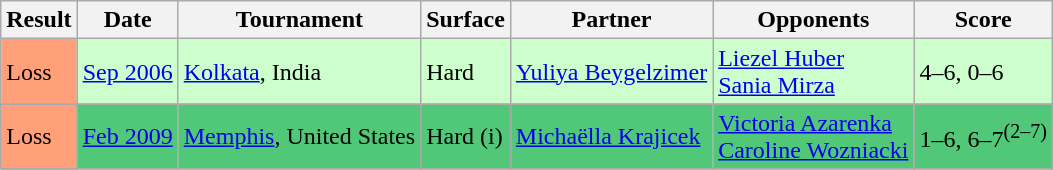<table class="sortable wikitable">
<tr>
<th>Result</th>
<th>Date</th>
<th>Tournament</th>
<th>Surface</th>
<th>Partner</th>
<th>Opponents</th>
<th>Score</th>
</tr>
<tr bgcolor=#CCFFCC>
<td style="background:#ffa07a;">Loss</td>
<td><a href='#'>Sep 2006</a></td>
<td><a href='#'>Kolkata</a>, India</td>
<td>Hard</td>
<td> <a href='#'>Yuliya Beygelzimer</a></td>
<td> <a href='#'>Liezel Huber</a> <br>  <a href='#'>Sania Mirza</a></td>
<td>4–6, 0–6</td>
</tr>
<tr bgcolor=#50c878>
<td style="background:#ffa07a;">Loss</td>
<td><a href='#'>Feb 2009</a></td>
<td><a href='#'>Memphis</a>, United States</td>
<td>Hard (i)</td>
<td> <a href='#'>Michaëlla Krajicek</a></td>
<td> <a href='#'>Victoria Azarenka</a> <br>  <a href='#'>Caroline Wozniacki</a></td>
<td>1–6, 6–7<sup>(2–7)</sup></td>
</tr>
</table>
